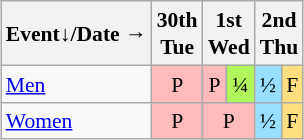<table class="wikitable" style="margin:0.5em auto; font-size:90%; line-height:1.25em; text-align:center;">
<tr>
<th>Event↓/Date →</th>
<th>30th<br>Tue</th>
<th colspan=2>1st<br>Wed</th>
<th colspan=2>2nd<br>Thu</th>
</tr>
<tr>
<td style="text-align:left;"><a href='#'>Men</a></td>
<td bgcolor="#FFBBBB">P</td>
<td bgcolor="#FFBBBB">P</td>
<td bgcolor="#AFF55B">¼</td>
<td bgcolor="#97DEFF">½</td>
<td bgcolor="#FFDF80">F</td>
</tr>
<tr>
<td style="text-align:left;"><a href='#'>Women</a></td>
<td bgcolor="#FFBBBB">P</td>
<td colspan=2 bgcolor="#FFBBBB">P</td>
<td bgcolor="#97DEFF">½</td>
<td bgcolor="#FFDF80">F</td>
</tr>
</table>
